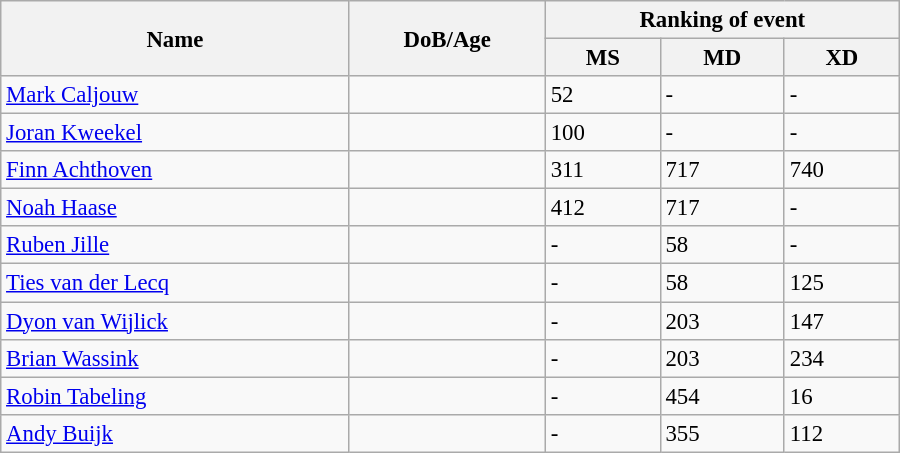<table class="wikitable" style="width:600px; font-size:95%;">
<tr>
<th rowspan="2" align="left">Name</th>
<th rowspan="2" align="left">DoB/Age</th>
<th colspan="3" align="center">Ranking of event</th>
</tr>
<tr>
<th align="center">MS</th>
<th align="center">MD</th>
<th align="center">XD</th>
</tr>
<tr>
<td><a href='#'>Mark Caljouw</a></td>
<td></td>
<td>52</td>
<td>-</td>
<td>-</td>
</tr>
<tr>
<td><a href='#'>Joran Kweekel</a></td>
<td></td>
<td>100</td>
<td>-</td>
<td>-</td>
</tr>
<tr>
<td><a href='#'>Finn Achthoven</a></td>
<td></td>
<td>311</td>
<td>717</td>
<td>740</td>
</tr>
<tr>
<td><a href='#'>Noah Haase</a></td>
<td></td>
<td>412</td>
<td>717</td>
<td>-</td>
</tr>
<tr>
<td><a href='#'>Ruben Jille</a></td>
<td></td>
<td>-</td>
<td>58</td>
<td>-</td>
</tr>
<tr>
<td><a href='#'>Ties van der Lecq</a></td>
<td></td>
<td>-</td>
<td>58</td>
<td>125</td>
</tr>
<tr>
<td><a href='#'>Dyon van Wijlick</a></td>
<td></td>
<td>-</td>
<td>203</td>
<td>147</td>
</tr>
<tr>
<td><a href='#'>Brian Wassink</a></td>
<td></td>
<td>-</td>
<td>203</td>
<td>234</td>
</tr>
<tr>
<td><a href='#'>Robin Tabeling</a></td>
<td></td>
<td>-</td>
<td>454</td>
<td>16</td>
</tr>
<tr>
<td><a href='#'>Andy Buijk</a></td>
<td></td>
<td>-</td>
<td>355</td>
<td>112</td>
</tr>
</table>
